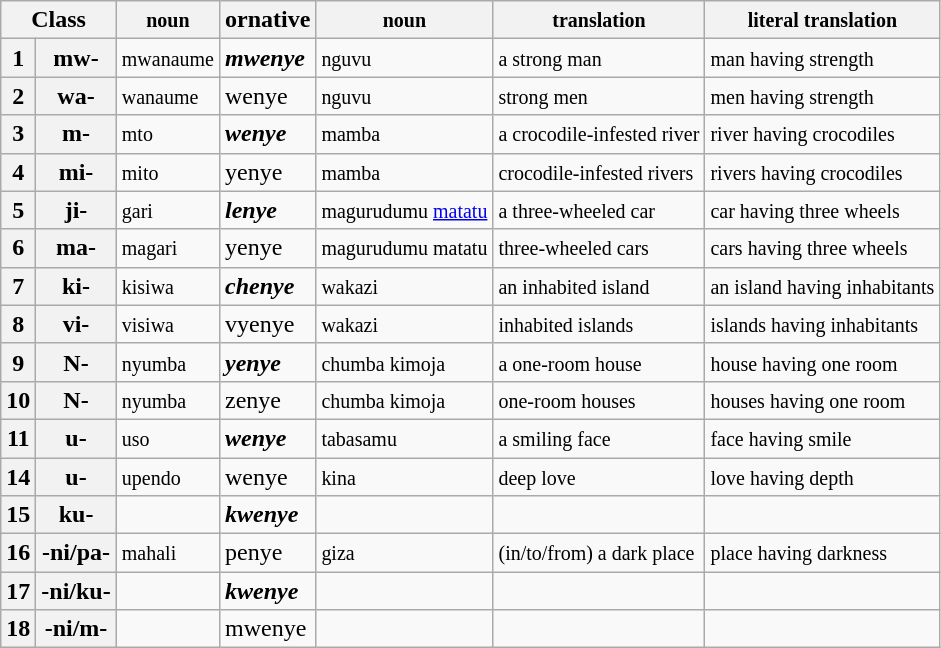<table class="wikitable">
<tr>
<th colspan=2>Class</th>
<th><small>noun</small></th>
<th>ornative</th>
<th><small>noun</small></th>
<th><small>translation</small></th>
<th><small>literal translation</small></th>
</tr>
<tr>
<th>1</th>
<th>mw-</th>
<td><small>mwanaume</small></td>
<td><strong><em>mw<strong>enye<em></td>
<td><small>nguvu</small></td>
<td><small>a strong man</small></td>
<td><small>man having strength</small></td>
</tr>
<tr>
<th>2</th>
<th>wa-</th>
<td><small>wanaume</small></td>
<td></em></strong>w</strong>enye</em></td>
<td><small>nguvu</small></td>
<td><small>strong men</small></td>
<td><small>men having strength</small></td>
</tr>
<tr>
<th>3</th>
<th>m-</th>
<td><small>mto</small></td>
<td><strong><em>w<strong>enye<em></td>
<td><small>mamba</small></td>
<td><small>a crocodile-infested river</small></td>
<td><small>river having crocodiles</small></td>
</tr>
<tr>
<th>4</th>
<th>mi-</th>
<td><small>mito</small></td>
<td></em></strong>y</strong>enye</em></td>
<td><small>mamba</small></td>
<td><small>crocodile-infested rivers</small></td>
<td><small>rivers having crocodiles</small></td>
</tr>
<tr>
<th>5</th>
<th>ji-</th>
<td><small>gari</small></td>
<td><strong><em>l<strong>enye<em></td>
<td><small>magurudumu <a href='#'>matatu</a></small></td>
<td><small>a three-wheeled car</small></td>
<td><small>car having three wheels</small></td>
</tr>
<tr>
<th>6</th>
<th>ma-</th>
<td><small>magari</small></td>
<td></em></strong>y</strong>enye</em></td>
<td><small>magurudumu matatu</small></td>
<td><small>three-wheeled cars</small></td>
<td><small>cars having three wheels</small></td>
</tr>
<tr>
<th>7</th>
<th>ki-</th>
<td><small>kisiwa</small></td>
<td><strong><em>ch<strong>enye<em></td>
<td><small>wakazi</small></td>
<td><small>an inhabited island</small></td>
<td><small>an island having inhabitants</small></td>
</tr>
<tr>
<th>8</th>
<th>vi-</th>
<td><small>visiwa</small></td>
<td></em></strong>vy</strong>enye</em></td>
<td><small>wakazi</small></td>
<td><small>inhabited islands</small></td>
<td><small>islands having inhabitants</small></td>
</tr>
<tr>
<th>9</th>
<th>N-</th>
<td><small>nyumba</small></td>
<td><strong><em>y<strong>enye<em></td>
<td><small>chumba kimoja</small></td>
<td><small>a one-room house</small></td>
<td><small>house having one room</small></td>
</tr>
<tr>
<th>10</th>
<th>N-</th>
<td><small>nyumba</small></td>
<td></em></strong>z</strong>enye</em></td>
<td><small>chumba kimoja</small></td>
<td><small>one-room houses</small></td>
<td><small>houses having one room</small></td>
</tr>
<tr>
<th>11</th>
<th>u-</th>
<td><small>uso</small></td>
<td><strong><em>w<strong>enye<em></td>
<td><small>tabasamu</small></td>
<td><small>a smiling face</small></td>
<td><small>face having smile</small></td>
</tr>
<tr>
<th>14</th>
<th>u-</th>
<td><small>upendo</small></td>
<td></em></strong>w</strong>enye</em></td>
<td><small>kina</small></td>
<td><small>deep love</small></td>
<td><small>love having depth</small></td>
</tr>
<tr>
<th>15</th>
<th>ku-</th>
<td></td>
<td><strong><em>kw<strong>enye<em></td>
<td></td>
<td></td>
<td></td>
</tr>
<tr>
<th>16</th>
<th>-ni/pa-</th>
<td><small>mahali</small></td>
<td></em></strong>p</strong>enye</em></td>
<td><small>giza</small></td>
<td><small>(in/to/from) a dark place</small></td>
<td><small>place having darkness</small></td>
</tr>
<tr>
<th>17</th>
<th>-ni/ku-</th>
<td></td>
<td><strong><em>kw<strong>enye<em></td>
<td></td>
<td></td>
<td></td>
</tr>
<tr>
<th>18</th>
<th>-ni/m-</th>
<td></td>
<td></em></strong>mw</strong>enye</em></td>
<td></td>
<td></td>
<td></td>
</tr>
</table>
